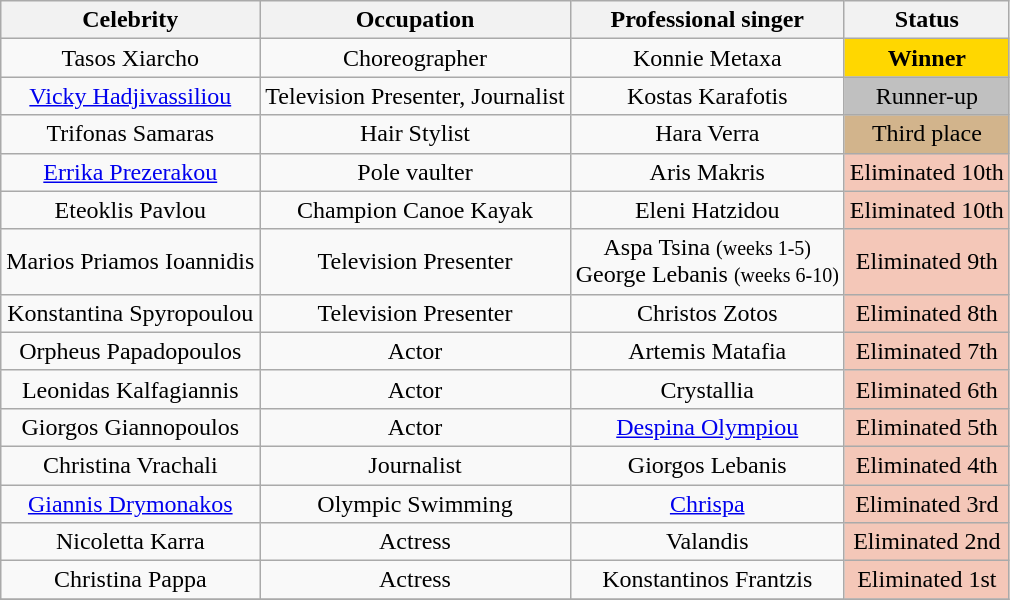<table class="wikitable sortable" style="text-align:center;">
<tr>
<th>Celebrity</th>
<th>Occupation</th>
<th>Professional singer</th>
<th>Status</th>
</tr>
<tr>
<td>Tasos Xiarcho</td>
<td>Choreographer</td>
<td>Konnie Metaxa</td>
<td style="background:gold;"><strong>Winner</strong></td>
</tr>
<tr>
<td><a href='#'>Vicky Hadjivassiliou</a></td>
<td>Television Presenter, Journalist</td>
<td>Kostas Karafotis</td>
<td style="background:silver;">Runner-up</td>
</tr>
<tr>
<td>Trifonas Samaras</td>
<td>Hair Stylist</td>
<td>Hara Verra</td>
<td style="background:tan;">Third place</td>
</tr>
<tr>
<td><a href='#'>Errika Prezerakou</a></td>
<td>Pole vaulter</td>
<td>Aris Makris</td>
<td style="background:#f4c7b8;">Eliminated 10th</td>
</tr>
<tr>
<td>Eteoklis Pavlou</td>
<td>Champion Canoe Kayak</td>
<td>Eleni Hatzidou</td>
<td style="background:#f4c7b8;">Eliminated 10th</td>
</tr>
<tr>
<td>Marios Priamos Ioannidis</td>
<td>Television Presenter</td>
<td>Aspa Tsina <small>(weeks 1-5)</small><br>George Lebanis <small>(weeks 6-10)</small></td>
<td style="background:#f4c7b8;">Eliminated 9th</td>
</tr>
<tr>
<td>Konstantina Spyropoulou</td>
<td>Television Presenter</td>
<td>Christos Zotos</td>
<td style="background:#f4c7b8;">Eliminated 8th</td>
</tr>
<tr>
<td>Orpheus Papadopoulos</td>
<td>Actor</td>
<td>Artemis Matafia</td>
<td style="background:#f4c7b8;">Eliminated 7th</td>
</tr>
<tr>
<td>Leonidas Kalfagiannis</td>
<td>Actor</td>
<td>Crystallia</td>
<td style="background:#f4c7b8;">Eliminated 6th</td>
</tr>
<tr>
<td>Giorgos Giannopoulos</td>
<td>Actor</td>
<td><a href='#'>Despina Olympiou</a></td>
<td style="background:#f4c7b8;">Eliminated 5th</td>
</tr>
<tr>
<td>Christina Vrachali</td>
<td>Journalist</td>
<td>Giorgos Lebanis</td>
<td style="background:#f4c7b8;">Eliminated 4th</td>
</tr>
<tr>
<td><a href='#'>Giannis Drymonakos</a></td>
<td>Olympic Swimming</td>
<td><a href='#'>Chrispa</a></td>
<td style="background:#f4c7b8;">Eliminated 3rd</td>
</tr>
<tr>
<td>Nicoletta Karra</td>
<td>Actress</td>
<td>Valandis</td>
<td style="background:#f4c7b8;">Eliminated 2nd</td>
</tr>
<tr>
<td>Christina Pappa</td>
<td>Actress</td>
<td>Konstantinos Frantzis</td>
<td style="background:#f4c7b8;">Eliminated 1st</td>
</tr>
<tr>
</tr>
</table>
